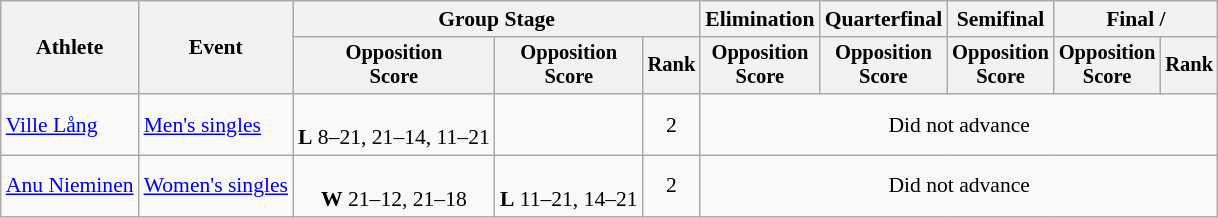<table class="wikitable" style="font-size:90%">
<tr>
<th rowspan=2>Athlete</th>
<th rowspan=2>Event</th>
<th colspan=3>Group Stage</th>
<th>Elimination</th>
<th>Quarterfinal</th>
<th>Semifinal</th>
<th colspan=2>Final / </th>
</tr>
<tr style="font-size:95%">
<th>Opposition<br>Score</th>
<th>Opposition<br>Score</th>
<th>Rank</th>
<th>Opposition<br>Score</th>
<th>Opposition<br>Score</th>
<th>Opposition<br>Score</th>
<th>Opposition<br>Score</th>
<th>Rank</th>
</tr>
<tr align=center>
<td align=left><a href='#'>Ville Lång</a></td>
<td align=left><a href='#'>Men's singles</a></td>
<td><br><strong>L</strong> 8–21, 21–14, 11–21</td>
<td></td>
<td>2</td>
<td colspan=5>Did not advance</td>
</tr>
<tr align=center>
<td align=left><a href='#'>Anu Nieminen</a></td>
<td align=left><a href='#'>Women's singles</a></td>
<td><br><strong>W</strong> 21–12, 21–18</td>
<td><br><strong>L</strong> 11–21, 14–21</td>
<td>2</td>
<td colspan=5>Did not advance</td>
</tr>
</table>
